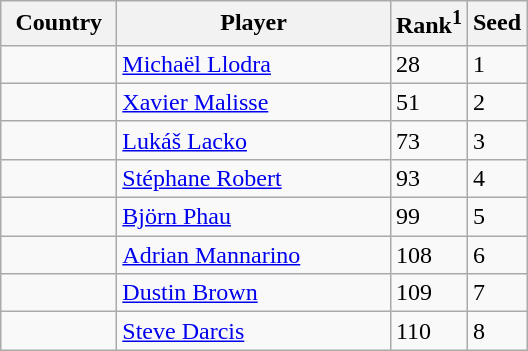<table class="sortable wikitable">
<tr>
<th width="70">Country</th>
<th width="175">Player</th>
<th>Rank<sup>1</sup></th>
<th>Seed</th>
</tr>
<tr>
<td></td>
<td><a href='#'>Michaël Llodra</a></td>
<td>28</td>
<td>1</td>
</tr>
<tr>
<td></td>
<td><a href='#'>Xavier Malisse</a></td>
<td>51</td>
<td>2</td>
</tr>
<tr>
<td></td>
<td><a href='#'>Lukáš Lacko</a></td>
<td>73</td>
<td>3</td>
</tr>
<tr>
<td></td>
<td><a href='#'>Stéphane Robert</a></td>
<td>93</td>
<td>4</td>
</tr>
<tr>
<td></td>
<td><a href='#'>Björn Phau</a></td>
<td>99</td>
<td>5</td>
</tr>
<tr>
<td></td>
<td><a href='#'>Adrian Mannarino</a></td>
<td>108</td>
<td>6</td>
</tr>
<tr>
<td></td>
<td><a href='#'>Dustin Brown</a></td>
<td>109</td>
<td>7</td>
</tr>
<tr>
<td></td>
<td><a href='#'>Steve Darcis</a></td>
<td>110</td>
<td>8</td>
</tr>
</table>
